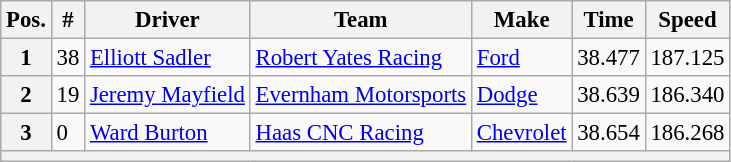<table class="wikitable" style="font-size:95%">
<tr>
<th>Pos.</th>
<th>#</th>
<th>Driver</th>
<th>Team</th>
<th>Make</th>
<th>Time</th>
<th>Speed</th>
</tr>
<tr>
<th>1</th>
<td>38</td>
<td><a href='#'>Elliott Sadler</a></td>
<td><a href='#'>Robert Yates Racing</a></td>
<td><a href='#'>Ford</a></td>
<td>38.477</td>
<td>187.125</td>
</tr>
<tr>
<th>2</th>
<td>19</td>
<td><a href='#'>Jeremy Mayfield</a></td>
<td><a href='#'>Evernham Motorsports</a></td>
<td><a href='#'>Dodge</a></td>
<td>38.639</td>
<td>186.340</td>
</tr>
<tr>
<th>3</th>
<td>0</td>
<td><a href='#'>Ward Burton</a></td>
<td><a href='#'>Haas CNC Racing</a></td>
<td><a href='#'>Chevrolet</a></td>
<td>38.654</td>
<td>186.268</td>
</tr>
<tr>
<th colspan="7"></th>
</tr>
</table>
